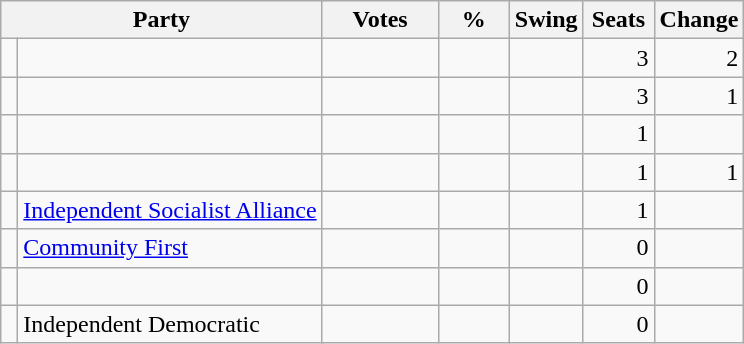<table class="wikitable" style="text-align:right; margin-bottom:0">
<tr>
<th style="width:10px" colspan=3>Party</th>
<th style="width:70px;">Votes</th>
<th style="width:40px;">%</th>
<th style="width:40px;">Swing</th>
<th style="width:40px;">Seats</th>
<th style="width:40px;">Change</th>
</tr>
<tr>
<td> </td>
<td style="text-align:left;" colspan="2"></td>
<td></td>
<td></td>
<td></td>
<td>3</td>
<td> 2</td>
</tr>
<tr>
<td> </td>
<td style="text-align:left;" colspan="2"></td>
<td></td>
<td></td>
<td></td>
<td>3</td>
<td> 1</td>
</tr>
<tr>
<td> </td>
<td style="text-align:left;" colspan="2"></td>
<td></td>
<td></td>
<td></td>
<td>1</td>
<td></td>
</tr>
<tr>
<td> </td>
<td style="text-align:left;" colspan="2"></td>
<td></td>
<td></td>
<td></td>
<td>1</td>
<td> 1</td>
</tr>
<tr>
<td> </td>
<td style="text-align:left;" colspan="2"><a href='#'>Independent Socialist Alliance</a></td>
<td></td>
<td></td>
<td></td>
<td>1</td>
<td></td>
</tr>
<tr>
<td> </td>
<td style="text-align:left;" colspan="2"><a href='#'>Community First</a></td>
<td></td>
<td></td>
<td></td>
<td>0</td>
<td></td>
</tr>
<tr>
<td> </td>
<td style="text-align:left;" colspan="2"></td>
<td></td>
<td></td>
<td></td>
<td>0</td>
<td></td>
</tr>
<tr>
<td> </td>
<td style="text-align:left;" colspan="2">Independent Democratic</td>
<td></td>
<td></td>
<td></td>
<td>0</td>
<td></td>
</tr>
</table>
